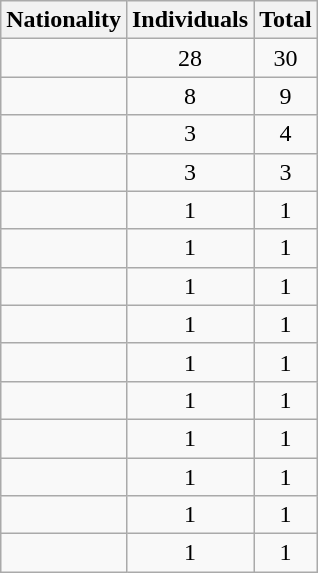<table class="sortable wikitable">
<tr>
<th>Nationality</th>
<th>Individuals</th>
<th>Total</th>
</tr>
<tr>
<td></td>
<td align=center>28</td>
<td align=center>30</td>
</tr>
<tr>
<td></td>
<td align=center>8</td>
<td align=center>9</td>
</tr>
<tr>
<td></td>
<td align=center>3</td>
<td align=center>4</td>
</tr>
<tr>
<td></td>
<td align=center>3</td>
<td align=center>3</td>
</tr>
<tr>
<td></td>
<td align=center>1</td>
<td align=center>1</td>
</tr>
<tr>
<td></td>
<td align=center>1</td>
<td align=center>1</td>
</tr>
<tr>
<td></td>
<td align=center>1</td>
<td align=center>1</td>
</tr>
<tr>
<td></td>
<td align=center>1</td>
<td align=center>1</td>
</tr>
<tr>
<td></td>
<td align=center>1</td>
<td align=center>1</td>
</tr>
<tr>
<td></td>
<td align=center>1</td>
<td align=center>1</td>
</tr>
<tr>
<td></td>
<td align=center>1</td>
<td align=center>1</td>
</tr>
<tr>
<td></td>
<td align=center>1</td>
<td align=center>1</td>
</tr>
<tr>
<td></td>
<td align=center>1</td>
<td align=center>1</td>
</tr>
<tr>
<td></td>
<td align=center>1</td>
<td align=center>1</td>
</tr>
</table>
